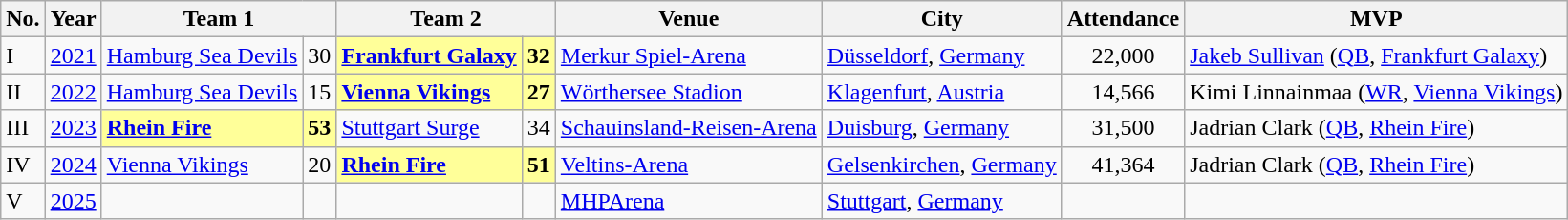<table class="wikitable">
<tr>
<th scope="col">No.</th>
<th scope="col">Year</th>
<th scope="col" colspan = 2>Team 1</th>
<th scope="col" colspan = 2>Team 2</th>
<th scope="col">Venue</th>
<th scope="col">City</th>
<th scope="col">Attendance</th>
<th scope="col">MVP</th>
</tr>
<tr>
<td scope="row">I</td>
<td><a href='#'>2021</a></td>
<td><a href='#'>Hamburg Sea Devils</a></td>
<td>30</td>
<td style="background:#FFFF99"><strong><a href='#'>Frankfurt Galaxy</a></strong></td>
<td style="background:#FFFF99"><strong>32</strong></td>
<td><a href='#'>Merkur Spiel-Arena</a></td>
<td> <a href='#'>Düsseldorf</a>, <a href='#'>Germany</a></td>
<td align=center>22,000</td>
<td align=left> <a href='#'>Jakeb Sullivan</a> (<a href='#'>QB</a>, <a href='#'>Frankfurt Galaxy</a>)</td>
</tr>
<tr>
<td scope="row">II</td>
<td><a href='#'>2022</a></td>
<td><a href='#'>Hamburg Sea Devils</a></td>
<td>15</td>
<td style="background:#FFFF99"><strong><a href='#'>Vienna Vikings</a></strong></td>
<td style="background:#FFFF99"><strong>27</strong></td>
<td><a href='#'>Wörthersee Stadion</a></td>
<td> <a href='#'>Klagenfurt</a>, <a href='#'>Austria</a></td>
<td align=center>14,566</td>
<td align=left> Kimi Linnainmaa (<a href='#'>WR</a>, <a href='#'>Vienna Vikings</a>)</td>
</tr>
<tr>
<td scope="row">III</td>
<td><a href='#'>2023</a></td>
<td style="background:#FFFF99"><strong><a href='#'>Rhein Fire</a></strong></td>
<td style="background:#FFFF99"><strong>53</strong></td>
<td><a href='#'>Stuttgart Surge</a></td>
<td>34</td>
<td><a href='#'>Schauinsland-Reisen-Arena</a></td>
<td> <a href='#'>Duisburg</a>, <a href='#'>Germany</a></td>
<td align=center>31,500</td>
<td align=left> Jadrian Clark (<a href='#'>QB</a>, <a href='#'>Rhein Fire</a>)</td>
</tr>
<tr>
<td scope="row">IV</td>
<td><a href='#'>2024</a></td>
<td><a href='#'>Vienna Vikings</a></td>
<td>20</td>
<td style="background:#FFFF99"><strong><a href='#'>Rhein Fire</a></strong></td>
<td style="background:#FFFF99"><strong>51</strong></td>
<td><a href='#'>Veltins-Arena</a></td>
<td> <a href='#'>Gelsenkirchen</a>, <a href='#'>Germany</a></td>
<td align=center>41,364</td>
<td align=left> Jadrian Clark (<a href='#'>QB</a>, <a href='#'>Rhein Fire</a>)</td>
</tr>
<tr>
<td scope="row">V</td>
<td><a href='#'>2025</a></td>
<td></td>
<td></td>
<td></td>
<td></td>
<td><a href='#'>MHPArena</a></td>
<td> <a href='#'>Stuttgart</a>, <a href='#'>Germany</a></td>
<td></td>
<td></td>
</tr>
</table>
